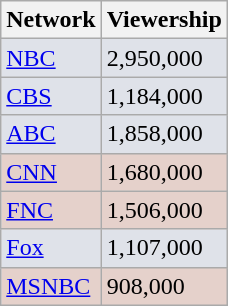<table class="wikitable">
<tr>
<th>Network</th>
<th>Viewership</th>
</tr>
<tr style="background:#dfe2e9;">
<td><a href='#'>NBC</a></td>
<td>2,950,000</td>
</tr>
<tr style="background:#dfe2e9;">
<td><a href='#'>CBS</a></td>
<td>1,184,000</td>
</tr>
<tr style="background:#dfe2e9;">
<td><a href='#'>ABC</a></td>
<td>1,858,000</td>
</tr>
<tr style="background:#e5d1cb;">
<td><a href='#'>CNN</a></td>
<td>1,680,000</td>
</tr>
<tr style="background:#e5d1cb;">
<td><a href='#'>FNC</a></td>
<td>1,506,000</td>
</tr>
<tr style="background:#dfe2e9;">
<td><a href='#'>Fox</a></td>
<td>1,107,000</td>
</tr>
<tr style="background:#e5d1cb;">
<td><a href='#'>MSNBC</a></td>
<td>908,000</td>
</tr>
</table>
